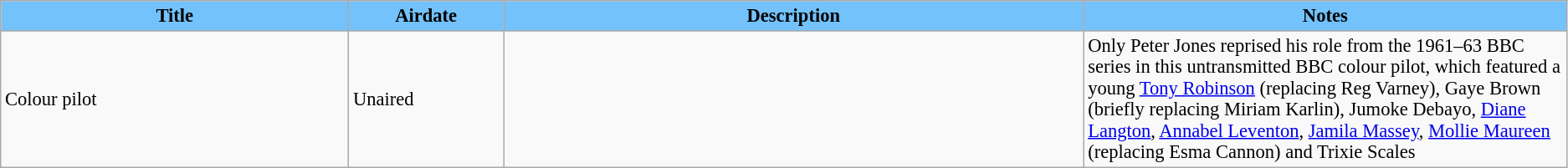<table class="wikitable" style="font-size:94%;">
<tr>
<th style="background:#73c2fb; width:18%;">Title</th>
<th style="background:#73c2fb; width:8%;">Airdate</th>
<th style="background:#73c2fb; width:30%;">Description</th>
<th style="background:#73c2fb; width:25%;">Notes</th>
</tr>
<tr>
<td>Colour pilot</td>
<td>Unaired</td>
<td></td>
<td>Only Peter Jones reprised his role from the 1961–63 BBC series in this untransmitted BBC colour pilot, which featured a young <a href='#'>Tony Robinson</a> (replacing Reg Varney), Gaye Brown (briefly replacing Miriam Karlin), Jumoke Debayo, <a href='#'>Diane Langton</a>, <a href='#'>Annabel Leventon</a>, <a href='#'>Jamila Massey</a>, <a href='#'>Mollie Maureen</a> (replacing Esma Cannon) and Trixie Scales</td>
</tr>
</table>
